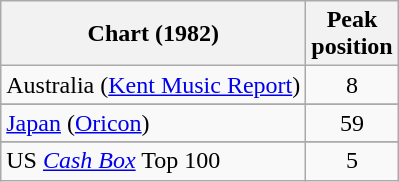<table class="wikitable sortable">
<tr>
<th align="left">Chart (1982)</th>
<th align="left">Peak<br>position</th>
</tr>
<tr>
<td align="left">Australia (<a href='#'>Kent Music Report</a>)</td>
<td style="text-align:center;">8</td>
</tr>
<tr>
</tr>
<tr>
</tr>
<tr>
</tr>
<tr>
<td align="left"><a href='#'>Japan</a> (<a href='#'>Oricon</a>)</td>
<td style="text-align:center;">59</td>
</tr>
<tr>
</tr>
<tr>
</tr>
<tr>
</tr>
<tr>
</tr>
<tr>
</tr>
<tr>
<td>US <a href='#'><em>Cash Box</em></a> Top 100</td>
<td align="center">5</td>
</tr>
</table>
